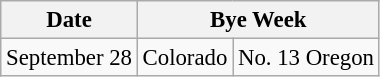<table class="wikitable" style="font-size:95%;">
<tr>
<th>Date</th>
<th colspan="2">Bye Week</th>
</tr>
<tr>
<td>September 28</td>
<td>Colorado</td>
<td>No. 13 Oregon</td>
</tr>
</table>
